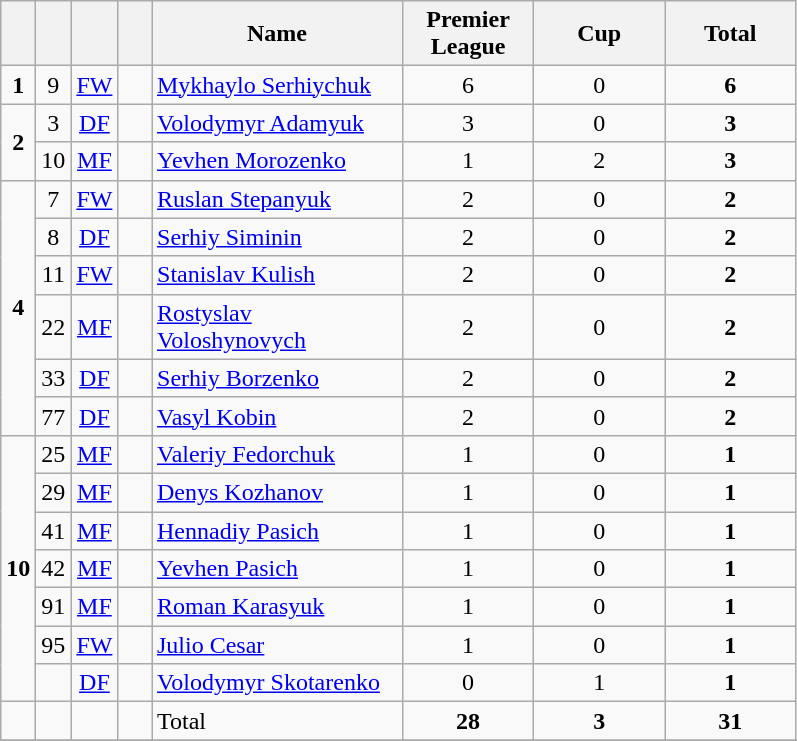<table class="wikitable" style="text-align:center">
<tr>
<th width=15></th>
<th width=15></th>
<th width=15></th>
<th width=15></th>
<th width=160>Name</th>
<th width=80><strong>Premier League</strong></th>
<th width=80><strong>Cup</strong></th>
<th width=80>Total</th>
</tr>
<tr>
<td><strong>1</strong></td>
<td>9</td>
<td><a href='#'>FW</a></td>
<td></td>
<td align=left><a href='#'>Mykhaylo Serhiychuk</a></td>
<td>6</td>
<td>0</td>
<td><strong>6</strong></td>
</tr>
<tr>
<td rowspan="2"><strong>2</strong></td>
<td>3</td>
<td><a href='#'>DF</a></td>
<td></td>
<td align=left><a href='#'>Volodymyr Adamyuk</a></td>
<td>3</td>
<td>0</td>
<td><strong>3</strong></td>
</tr>
<tr>
<td>10</td>
<td><a href='#'>MF</a></td>
<td></td>
<td align=left><a href='#'>Yevhen Morozenko</a></td>
<td>1</td>
<td>2</td>
<td><strong>3</strong></td>
</tr>
<tr>
<td rowspan="6"><strong>4</strong></td>
<td>7</td>
<td><a href='#'>FW</a></td>
<td></td>
<td align=left><a href='#'>Ruslan Stepanyuk</a></td>
<td>2</td>
<td>0</td>
<td><strong>2</strong></td>
</tr>
<tr>
<td>8</td>
<td><a href='#'>DF</a></td>
<td></td>
<td align=left><a href='#'>Serhiy Siminin</a></td>
<td>2</td>
<td>0</td>
<td><strong>2</strong></td>
</tr>
<tr>
<td>11</td>
<td><a href='#'>FW</a></td>
<td></td>
<td align=left><a href='#'>Stanislav Kulish</a></td>
<td>2</td>
<td>0</td>
<td><strong>2</strong></td>
</tr>
<tr>
<td>22</td>
<td><a href='#'>MF</a></td>
<td></td>
<td align=left><a href='#'>Rostyslav Voloshynovych</a></td>
<td>2</td>
<td>0</td>
<td><strong>2</strong></td>
</tr>
<tr>
<td>33</td>
<td><a href='#'>DF</a></td>
<td></td>
<td align=left><a href='#'>Serhiy Borzenko</a></td>
<td>2</td>
<td>0</td>
<td><strong>2</strong></td>
</tr>
<tr>
<td>77</td>
<td><a href='#'>DF</a></td>
<td></td>
<td align=left><a href='#'>Vasyl Kobin</a></td>
<td>2</td>
<td>0</td>
<td><strong>2</strong></td>
</tr>
<tr>
<td rowspan="7"><strong>10</strong></td>
<td>25</td>
<td><a href='#'>MF</a></td>
<td></td>
<td align=left><a href='#'>Valeriy Fedorchuk</a></td>
<td>1</td>
<td>0</td>
<td><strong>1</strong></td>
</tr>
<tr>
<td>29</td>
<td><a href='#'>MF</a></td>
<td></td>
<td align=left><a href='#'>Denys Kozhanov</a></td>
<td>1</td>
<td>0</td>
<td><strong>1</strong></td>
</tr>
<tr>
<td>41</td>
<td><a href='#'>MF</a></td>
<td></td>
<td align=left><a href='#'>Hennadiy Pasich</a></td>
<td>1</td>
<td>0</td>
<td><strong>1</strong></td>
</tr>
<tr>
<td>42</td>
<td><a href='#'>MF</a></td>
<td></td>
<td align=left><a href='#'>Yevhen Pasich</a></td>
<td>1</td>
<td>0</td>
<td><strong>1</strong></td>
</tr>
<tr>
<td>91</td>
<td><a href='#'>MF</a></td>
<td></td>
<td align=left><a href='#'>Roman Karasyuk</a></td>
<td>1</td>
<td>0</td>
<td><strong>1</strong></td>
</tr>
<tr>
<td>95</td>
<td><a href='#'>FW</a></td>
<td></td>
<td align=left><a href='#'>Julio Cesar</a></td>
<td>1</td>
<td>0</td>
<td><strong>1</strong></td>
</tr>
<tr>
<td></td>
<td><a href='#'>DF</a></td>
<td></td>
<td align=left><a href='#'>Volodymyr Skotarenko</a></td>
<td>0</td>
<td>1</td>
<td><strong>1</strong></td>
</tr>
<tr>
<td></td>
<td></td>
<td></td>
<td></td>
<td align=left>Total</td>
<td><strong>28</strong></td>
<td><strong>3</strong></td>
<td><strong>31</strong></td>
</tr>
<tr>
</tr>
</table>
